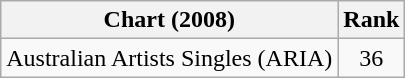<table class="wikitable">
<tr>
<th>Chart (2008)</th>
<th>Rank</th>
</tr>
<tr>
<td>Australian Artists Singles (ARIA)</td>
<td align=center>36</td>
</tr>
</table>
